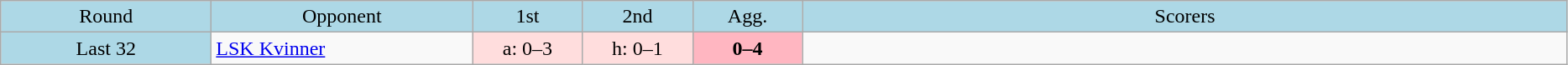<table class="wikitable" style="text-align:center">
<tr bgcolor=lightblue>
<td width=160px>Round</td>
<td width=200px>Opponent</td>
<td width=80px>1st</td>
<td width=80px>2nd</td>
<td width=80px>Agg.</td>
<td width=600px>Scorers</td>
</tr>
<tr>
<td bgcolor=lightblue>Last 32</td>
<td align=left> <a href='#'>LSK Kvinner</a></td>
<td bgcolor=#ffdddd>a: 0–3</td>
<td bgcolor=#ffdddd>h: 0–1</td>
<td bgcolor=lightpink><strong>0–4</strong></td>
<td></td>
</tr>
</table>
